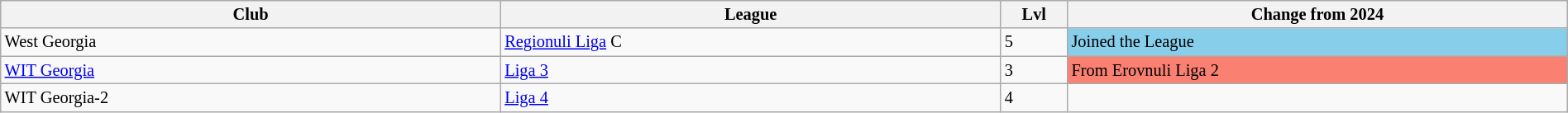<table class="wikitable sortable" width=100% style="font-size:85%">
<tr>
<th width=10%>Club</th>
<th width=10%>League</th>
<th width=1%>Lvl</th>
<th width=10%>Change from 2024</th>
</tr>
<tr>
<td>West Georgia</td>
<td><a href='#'>Regionuli Liga</a> C</td>
<td>5</td>
<td style="background:skyblue">Joined the League</td>
</tr>
<tr>
<td><a href='#'>WIT Georgia</a></td>
<td><a href='#'>Liga 3</a></td>
<td>3</td>
<td style="background:salmon">From Erovnuli Liga 2</td>
</tr>
<tr>
<td>WIT Georgia-2</td>
<td><a href='#'>Liga 4</a></td>
<td>4</td>
<td></td>
</tr>
</table>
